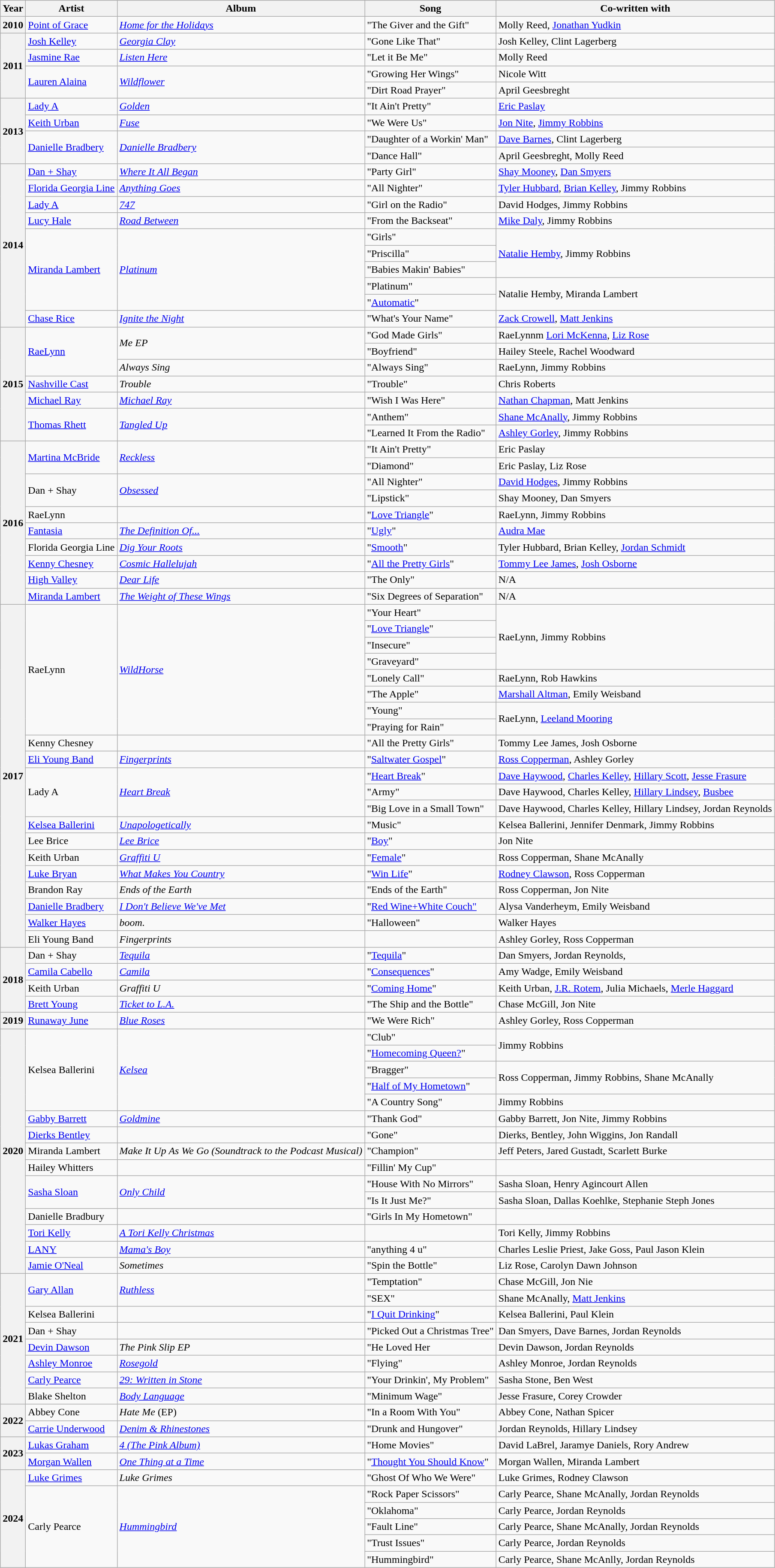<table class="wikitable">
<tr>
<th>Year</th>
<th>Artist</th>
<th>Album</th>
<th>Song</th>
<th>Co-written with</th>
</tr>
<tr>
<th>2010</th>
<td><a href='#'>Point of Grace</a></td>
<td><em><a href='#'>Home for the Holidays</a></em></td>
<td>"The Giver and the Gift"</td>
<td>Molly Reed, <a href='#'>Jonathan Yudkin</a></td>
</tr>
<tr>
<th rowspan="4">2011</th>
<td><a href='#'>Josh Kelley</a></td>
<td><em><a href='#'>Georgia Clay</a></em></td>
<td>"Gone Like That"</td>
<td>Josh Kelley, Clint Lagerberg</td>
</tr>
<tr>
<td><a href='#'>Jasmine Rae</a></td>
<td><em><a href='#'>Listen Here</a></em></td>
<td>"Let it Be Me"</td>
<td>Molly Reed</td>
</tr>
<tr>
<td rowspan="2"><a href='#'>Lauren Alaina</a></td>
<td rowspan="2"><em><a href='#'>Wildflower</a></em></td>
<td>"Growing Her Wings"</td>
<td>Nicole Witt</td>
</tr>
<tr>
<td>"Dirt Road Prayer"</td>
<td>April Geesbreght</td>
</tr>
<tr>
<th rowspan="4">2013</th>
<td><a href='#'>Lady A</a></td>
<td><em><a href='#'>Golden</a></em></td>
<td>"It Ain't Pretty"</td>
<td><a href='#'>Eric Paslay</a></td>
</tr>
<tr>
<td><a href='#'>Keith Urban</a></td>
<td><em><a href='#'>Fuse</a></em></td>
<td>"We Were Us" </td>
<td><a href='#'>Jon Nite</a>, <a href='#'>Jimmy Robbins</a></td>
</tr>
<tr>
<td rowspan="2"><a href='#'>Danielle Bradbery</a></td>
<td rowspan="2"><em><a href='#'>Danielle Bradbery</a></em></td>
<td>"Daughter of a Workin' Man"</td>
<td><a href='#'>Dave Barnes</a>, Clint Lagerberg</td>
</tr>
<tr>
<td>"Dance Hall"</td>
<td>April Geesbreght, Molly Reed</td>
</tr>
<tr>
<th rowspan="10">2014</th>
<td><a href='#'>Dan + Shay</a></td>
<td><em><a href='#'>Where It All Began</a></em></td>
<td>"Party Girl"</td>
<td><a href='#'>Shay Mooney</a>, <a href='#'>Dan Smyers</a></td>
</tr>
<tr>
<td><a href='#'>Florida Georgia Line</a></td>
<td><em><a href='#'>Anything Goes</a></em></td>
<td>"All Nighter"</td>
<td><a href='#'>Tyler Hubbard</a>, <a href='#'>Brian Kelley</a>, Jimmy Robbins</td>
</tr>
<tr>
<td><a href='#'>Lady A</a></td>
<td><em><a href='#'>747</a></em></td>
<td>"Girl on the Radio"</td>
<td>David Hodges, Jimmy Robbins</td>
</tr>
<tr>
<td><a href='#'>Lucy Hale</a></td>
<td><em><a href='#'>Road Between</a></em></td>
<td>"From the Backseat"</td>
<td><a href='#'>Mike Daly</a>, Jimmy Robbins</td>
</tr>
<tr>
<td rowspan="5"><a href='#'>Miranda Lambert</a></td>
<td rowspan="5"><em><a href='#'>Platinum</a></em></td>
<td>"Girls"</td>
<td rowspan="3"><a href='#'>Natalie Hemby</a>, Jimmy Robbins</td>
</tr>
<tr>
<td>"Priscilla"</td>
</tr>
<tr>
<td>"Babies Makin' Babies"</td>
</tr>
<tr>
<td>"Platinum"</td>
<td rowspan="2">Natalie Hemby, Miranda Lambert</td>
</tr>
<tr>
<td>"<a href='#'>Automatic</a>"</td>
</tr>
<tr>
<td><a href='#'>Chase Rice</a></td>
<td><em><a href='#'>Ignite the Night</a></em></td>
<td>"What's Your Name"</td>
<td><a href='#'>Zack Crowell</a>, <a href='#'>Matt Jenkins</a></td>
</tr>
<tr>
<th rowspan="7">2015</th>
<td rowspan="3"><a href='#'>RaeLynn</a></td>
<td rowspan="2"><em>Me EP</em></td>
<td>"God Made Girls"</td>
<td>RaeLynnm <a href='#'>Lori McKenna</a>, <a href='#'>Liz Rose</a></td>
</tr>
<tr>
<td>"Boyfriend"</td>
<td>Hailey Steele, Rachel Woodward</td>
</tr>
<tr>
<td><em>Always Sing</em></td>
<td>"Always Sing"</td>
<td>RaeLynn, Jimmy Robbins</td>
</tr>
<tr>
<td><a href='#'>Nashville Cast</a></td>
<td><em>Trouble</em></td>
<td>"Trouble"</td>
<td>Chris Roberts</td>
</tr>
<tr>
<td><a href='#'>Michael Ray</a></td>
<td><em><a href='#'>Michael Ray</a></em></td>
<td>"Wish I Was Here"</td>
<td><a href='#'>Nathan Chapman</a>, Matt Jenkins</td>
</tr>
<tr>
<td rowspan="2"><a href='#'>Thomas Rhett</a></td>
<td rowspan="2"><em><a href='#'>Tangled Up</a></em></td>
<td>"Anthem"</td>
<td><a href='#'>Shane McAnally</a>, Jimmy Robbins</td>
</tr>
<tr>
<td>"Learned It From the Radio"</td>
<td><a href='#'>Ashley Gorley</a>, Jimmy Robbins</td>
</tr>
<tr>
<th rowspan="10">2016</th>
<td rowspan="2"><a href='#'>Martina McBride</a></td>
<td rowspan="2"><em><a href='#'>Reckless</a></em></td>
<td>"It Ain't Pretty"</td>
<td>Eric Paslay</td>
</tr>
<tr>
<td>"Diamond"</td>
<td>Eric Paslay, Liz Rose</td>
</tr>
<tr>
<td rowspan="2">Dan + Shay</td>
<td rowspan="2"><em><a href='#'>Obsessed</a></em></td>
<td>"All Nighter"</td>
<td><a href='#'>David Hodges</a>, Jimmy Robbins</td>
</tr>
<tr>
<td>"Lipstick"</td>
<td>Shay Mooney, Dan Smyers</td>
</tr>
<tr>
<td>RaeLynn</td>
<td></td>
<td>"<a href='#'>Love Triangle</a>"</td>
<td>RaeLynn, Jimmy Robbins</td>
</tr>
<tr>
<td><a href='#'>Fantasia</a></td>
<td><em><a href='#'>The Definition Of...</a></em></td>
<td>"<a href='#'>Ugly</a>"</td>
<td><a href='#'>Audra Mae</a></td>
</tr>
<tr>
<td>Florida Georgia Line</td>
<td><em><a href='#'>Dig Your Roots</a></em></td>
<td>"<a href='#'>Smooth</a>"</td>
<td>Tyler Hubbard, Brian Kelley, <a href='#'>Jordan Schmidt</a></td>
</tr>
<tr>
<td><a href='#'>Kenny Chesney</a></td>
<td><em><a href='#'>Cosmic Hallelujah</a></em></td>
<td>"<a href='#'>All the Pretty Girls</a>"</td>
<td><a href='#'>Tommy Lee James</a>, <a href='#'>Josh Osborne</a></td>
</tr>
<tr>
<td><a href='#'>High Valley</a></td>
<td><em><a href='#'>Dear Life</a></em></td>
<td>"The Only"</td>
<td>N/A</td>
</tr>
<tr>
<td><a href='#'>Miranda Lambert</a></td>
<td><em><a href='#'>The Weight of These Wings</a></em></td>
<td>"Six Degrees of Separation"</td>
<td>N/A</td>
</tr>
<tr>
<th rowspan="21">2017</th>
<td rowspan="8">RaeLynn</td>
<td rowspan="8"><em><a href='#'>WildHorse</a></em></td>
<td>"Your Heart"</td>
<td rowspan="4">RaeLynn, Jimmy Robbins</td>
</tr>
<tr>
<td>"<a href='#'>Love Triangle</a>"</td>
</tr>
<tr>
<td>"Insecure"</td>
</tr>
<tr>
<td>"Graveyard"</td>
</tr>
<tr>
<td>"Lonely Call"</td>
<td>RaeLynn, Rob Hawkins</td>
</tr>
<tr>
<td>"The Apple"</td>
<td><a href='#'>Marshall Altman</a>, Emily Weisband</td>
</tr>
<tr>
<td>"Young"</td>
<td rowspan="2">RaeLynn, <a href='#'>Leeland Mooring</a></td>
</tr>
<tr>
<td>"Praying for Rain"</td>
</tr>
<tr>
<td>Kenny Chesney</td>
<td></td>
<td>"All the Pretty Girls"</td>
<td>Tommy Lee James, Josh Osborne</td>
</tr>
<tr>
<td><a href='#'>Eli Young Band</a></td>
<td><em><a href='#'>Fingerprints</a></em></td>
<td>"<a href='#'>Saltwater Gospel</a>"</td>
<td><a href='#'>Ross Copperman</a>, Ashley Gorley</td>
</tr>
<tr>
<td rowspan="3">Lady A</td>
<td rowspan="3"><em><a href='#'>Heart Break</a></em></td>
<td>"<a href='#'>Heart Break</a>"</td>
<td><a href='#'>Dave Haywood</a>, <a href='#'>Charles Kelley</a>, <a href='#'>Hillary Scott</a>, <a href='#'>Jesse Frasure</a></td>
</tr>
<tr>
<td>"Army"</td>
<td>Dave Haywood, Charles Kelley, <a href='#'>Hillary Lindsey</a>, <a href='#'>Busbee</a></td>
</tr>
<tr>
<td>"Big Love in a Small Town"</td>
<td>Dave Haywood, Charles Kelley, Hillary Lindsey, Jordan Reynolds</td>
</tr>
<tr>
<td><a href='#'>Kelsea Ballerini</a></td>
<td><em><a href='#'>Unapologetically</a></em></td>
<td>"Music"</td>
<td>Kelsea Ballerini, Jennifer Denmark, Jimmy Robbins</td>
</tr>
<tr>
<td>Lee Brice</td>
<td><em><a href='#'>Lee Brice</a></em></td>
<td>"<a href='#'>Boy</a>"</td>
<td>Jon Nite</td>
</tr>
<tr>
<td>Keith Urban</td>
<td><em><a href='#'>Graffiti U</a></em></td>
<td>"<a href='#'>Female</a>"</td>
<td>Ross Copperman, Shane McAnally</td>
</tr>
<tr>
<td><a href='#'>Luke Bryan</a></td>
<td><em><a href='#'>What Makes You Country</a></em></td>
<td>"<a href='#'>Win Life</a>"</td>
<td><a href='#'>Rodney Clawson</a>, Ross Copperman</td>
</tr>
<tr>
<td>Brandon Ray</td>
<td><em>Ends of the Earth</em></td>
<td>"Ends of the Earth"</td>
<td>Ross Copperman, Jon Nite</td>
</tr>
<tr>
<td><a href='#'>Danielle Bradbery</a></td>
<td><em><a href='#'>I Don't Believe We've Met</a></em></td>
<td>"<a href='#'>Red Wine+White Couch"</a></td>
<td>Alysa Vanderheym, Emily Weisband</td>
</tr>
<tr>
<td><a href='#'>Walker Hayes</a></td>
<td><em>boom.</em></td>
<td>"Halloween"</td>
<td>Walker Hayes</td>
</tr>
<tr>
<td>Eli Young Band</td>
<td><em>Fingerprints</em></td>
<td></td>
<td>Ashley Gorley, Ross Copperman</td>
</tr>
<tr>
<th rowspan="4">2018</th>
<td>Dan + Shay</td>
<td><em><a href='#'>Tequila</a></em></td>
<td>"<a href='#'>Tequila</a>"</td>
<td>Dan Smyers, Jordan Reynolds,</td>
</tr>
<tr>
<td><a href='#'>Camila Cabello</a></td>
<td><em><a href='#'>Camila</a></em></td>
<td>"<a href='#'>Consequences</a>"</td>
<td>Amy Wadge, Emily Weisband</td>
</tr>
<tr>
<td>Keith Urban</td>
<td><em>Graffiti U</em></td>
<td>"<a href='#'>Coming Home</a>" </td>
<td>Keith Urban, <a href='#'>J.R. Rotem</a>, Julia Michaels, <a href='#'>Merle Haggard</a></td>
</tr>
<tr>
<td><a href='#'>Brett Young</a></td>
<td><em><a href='#'>Ticket to L.A.</a></em></td>
<td>"The Ship and the Bottle"</td>
<td>Chase McGill, Jon Nite</td>
</tr>
<tr>
<th>2019</th>
<td><a href='#'>Runaway June</a></td>
<td><em><a href='#'>Blue Roses</a></em></td>
<td>"We Were Rich"</td>
<td>Ashley Gorley, Ross Copperman</td>
</tr>
<tr>
<th rowspan="15">2020</th>
<td rowspan="5">Kelsea Ballerini</td>
<td rowspan="5"><em><a href='#'>Kelsea</a></em></td>
<td>"Club"</td>
<td rowspan=2>Jimmy Robbins</td>
</tr>
<tr>
<td>"<a href='#'>Homecoming Queen?</a>"</td>
</tr>
<tr>
<td>"Bragger"</td>
<td rowspan=2>Ross Copperman, Jimmy Robbins, Shane McAnally</td>
</tr>
<tr>
<td>"<a href='#'>Half of My Hometown</a>" </td>
</tr>
<tr>
<td>"A Country Song"</td>
<td>Jimmy Robbins</td>
</tr>
<tr>
<td><a href='#'>Gabby Barrett</a></td>
<td><em><a href='#'>Goldmine</a></em></td>
<td>"Thank God"</td>
<td>Gabby Barrett, Jon Nite, Jimmy Robbins</td>
</tr>
<tr>
<td><a href='#'>Dierks Bentley</a></td>
<td></td>
<td>"Gone"</td>
<td>Dierks, Bentley, John Wiggins, Jon Randall</td>
</tr>
<tr>
<td>Miranda Lambert</td>
<td><em>Make It Up As We Go (Soundtrack to the Podcast Musical)</em></td>
<td>"Champion"</td>
<td>Jeff Peters, Jared Gustadt, Scarlett Burke</td>
</tr>
<tr>
<td>Hailey Whitters</td>
<td></td>
<td>"Fillin' My Cup" </td>
<td></td>
</tr>
<tr>
<td rowspan="2"><a href='#'>Sasha Sloan</a></td>
<td rowspan="2"><em><a href='#'>Only Child</a></em></td>
<td>"House With No Mirrors"</td>
<td>Sasha Sloan, Henry Agincourt Allen</td>
</tr>
<tr>
<td>"Is It Just Me?"</td>
<td>Sasha Sloan, Dallas Koehlke, Stephanie Steph Jones</td>
</tr>
<tr>
<td>Danielle Bradbury</td>
<td></td>
<td>"Girls In My Hometown"</td>
<td></td>
</tr>
<tr>
<td><a href='#'>Tori Kelly</a></td>
<td><em><a href='#'>A Tori Kelly Christmas</a></em></td>
<td></td>
<td>Tori Kelly, Jimmy Robbins</td>
</tr>
<tr>
<td><a href='#'>LANY</a></td>
<td><em><a href='#'>Mama's Boy</a></em></td>
<td>"anything 4 u"</td>
<td>Charles Leslie Priest, Jake Goss, Paul Jason Klein</td>
</tr>
<tr>
<td><a href='#'>Jamie O'Neal</a></td>
<td><em>Sometimes</em></td>
<td>"Spin the Bottle"</td>
<td>Liz Rose, Carolyn Dawn Johnson</td>
</tr>
<tr>
<th rowspan="8">2021</th>
<td rowspan="2"><a href='#'>Gary Allan</a></td>
<td rowspan="2"><em><a href='#'>Ruthless</a></em></td>
<td>"Temptation"</td>
<td>Chase McGill, Jon Nie</td>
</tr>
<tr>
<td>"SEX"</td>
<td>Shane McAnally, <a href='#'>Matt Jenkins</a></td>
</tr>
<tr>
<td>Kelsea Ballerini</td>
<td></td>
<td>"<a href='#'>I Quit Drinking</a>" </td>
<td>Kelsea Ballerini, Paul Klein</td>
</tr>
<tr>
<td>Dan + Shay</td>
<td></td>
<td>"Picked Out a Christmas Tree"</td>
<td>Dan Smyers, Dave Barnes, Jordan Reynolds</td>
</tr>
<tr>
<td><a href='#'>Devin Dawson</a></td>
<td><em>The Pink Slip EP</em></td>
<td>"He Loved Her</td>
<td>Devin Dawson, Jordan Reynolds</td>
</tr>
<tr>
<td><a href='#'>Ashley Monroe</a></td>
<td><em><a href='#'>Rosegold</a></em></td>
<td>"Flying"</td>
<td>Ashley Monroe, Jordan Reynolds</td>
</tr>
<tr>
<td><a href='#'>Carly Pearce</a></td>
<td><em><a href='#'>29: Written in Stone</a></em></td>
<td>"Your Drinkin', My Problem"</td>
<td>Sasha Stone, Ben West</td>
</tr>
<tr>
<td>Blake Shelton</td>
<td><em><a href='#'>Body Language</a></em></td>
<td>"Minimum Wage"</td>
<td>Jesse Frasure, Corey Crowder</td>
</tr>
<tr>
<th rowspan="2">2022</th>
<td>Abbey Cone</td>
<td><em>Hate Me</em> (EP)</td>
<td>"In a Room With You"</td>
<td>Abbey Cone, Nathan Spicer</td>
</tr>
<tr>
<td><a href='#'>Carrie Underwood</a></td>
<td><em><a href='#'>Denim & Rhinestones</a></em></td>
<td>"Drunk and Hungover"</td>
<td>Jordan Reynolds, Hillary Lindsey</td>
</tr>
<tr>
<th rowspan="2">2023</th>
<td><a href='#'>Lukas Graham</a></td>
<td><em><a href='#'>4 (The Pink Album)</a></em></td>
<td>"Home Movies" </td>
<td>David LaBrel, Jaramye Daniels, Rory Andrew</td>
</tr>
<tr>
<td><a href='#'>Morgan Wallen</a></td>
<td><em><a href='#'>One Thing at a Time</a></em></td>
<td>"<a href='#'>Thought You Should Know</a>"</td>
<td>Morgan Wallen, Miranda Lambert</td>
</tr>
<tr>
<th rowspan="6">2024</th>
<td><a href='#'>Luke Grimes</a></td>
<td><em>Luke Grimes</em></td>
<td>"Ghost Of Who We Were"</td>
<td>Luke Grimes, Rodney Clawson</td>
</tr>
<tr>
<td rowspan="5">Carly Pearce</td>
<td rowspan="5"><em><a href='#'>Hummingbird</a></em></td>
<td>"Rock Paper Scissors"</td>
<td>Carly Pearce, Shane McAnally, Jordan Reynolds</td>
</tr>
<tr>
<td>"Oklahoma"</td>
<td>Carly Pearce, Jordan Reynolds</td>
</tr>
<tr>
<td>"Fault Line"</td>
<td>Carly Pearce, Shane McAnally, Jordan Reynolds</td>
</tr>
<tr>
<td>"Trust Issues"</td>
<td>Carly Pearce, Jordan Reynolds</td>
</tr>
<tr>
<td>"Hummingbird"</td>
<td>Carly Pearce, Shane McAnlly, Jordan Reynolds</td>
</tr>
</table>
